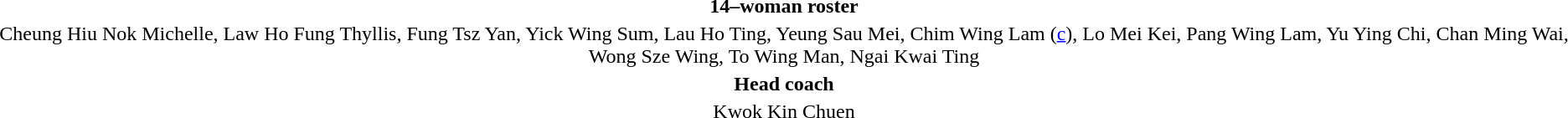<table style="text-align:center; margin-top:2em; margin-left:auto; margin-right:auto">
<tr>
<td><strong>14–woman roster</strong></td>
</tr>
<tr>
<td>Cheung Hiu Nok Michelle, Law Ho Fung Thyllis, Fung Tsz Yan, Yick Wing Sum, Lau Ho Ting, Yeung Sau Mei, Chim Wing Lam (<a href='#'>c</a>), Lo Mei Kei, Pang Wing Lam, Yu Ying Chi, Chan Ming Wai, Wong Sze Wing, To Wing Man, Ngai Kwai Ting</td>
</tr>
<tr>
<td><strong>Head coach</strong></td>
</tr>
<tr>
<td>Kwok Kin Chuen</td>
</tr>
</table>
